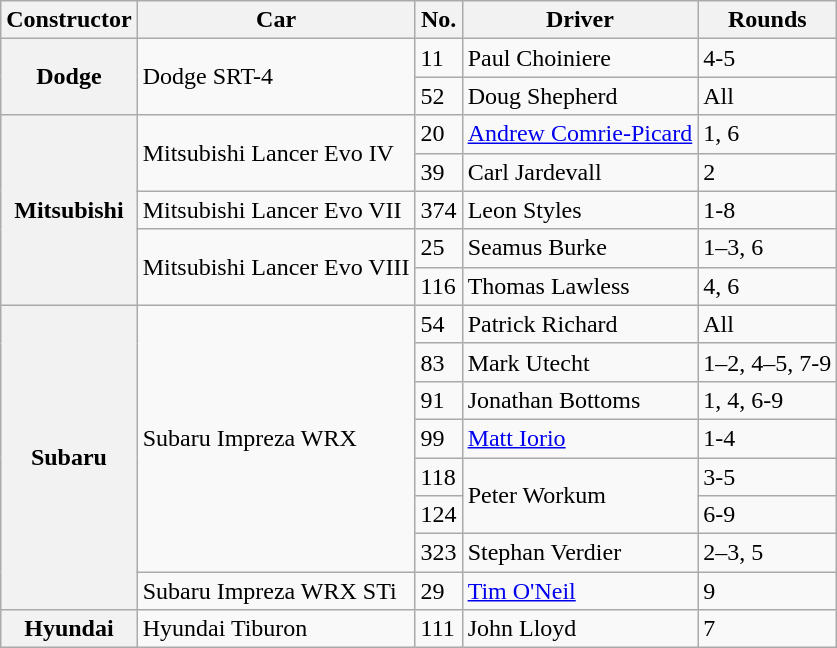<table class="wikitable">
<tr>
<th>Constructor</th>
<th>Car</th>
<th>No.</th>
<th>Driver</th>
<th>Rounds</th>
</tr>
<tr>
<th rowspan=2>Dodge</th>
<td rowspan=2>Dodge SRT-4</td>
<td>11</td>
<td>Paul Choiniere</td>
<td>4-5</td>
</tr>
<tr>
<td>52</td>
<td>Doug Shepherd</td>
<td>All</td>
</tr>
<tr>
<th rowspan=5>Mitsubishi</th>
<td rowspan=2>Mitsubishi Lancer Evo IV</td>
<td>20</td>
<td><a href='#'>Andrew Comrie-Picard</a></td>
<td>1, 6</td>
</tr>
<tr>
<td>39</td>
<td>Carl Jardevall</td>
<td>2</td>
</tr>
<tr>
<td>Mitsubishi Lancer Evo VII</td>
<td>374</td>
<td>Leon Styles</td>
<td>1-8</td>
</tr>
<tr>
<td rowspan=2>Mitsubishi Lancer Evo VIII</td>
<td>25</td>
<td>Seamus Burke</td>
<td>1–3, 6</td>
</tr>
<tr>
<td>116</td>
<td>Thomas Lawless</td>
<td>4, 6</td>
</tr>
<tr>
<th rowspan=8>Subaru</th>
<td rowspan=7>Subaru Impreza WRX</td>
<td>54</td>
<td>Patrick Richard</td>
<td>All</td>
</tr>
<tr>
<td>83</td>
<td>Mark Utecht</td>
<td>1–2, 4–5, 7-9</td>
</tr>
<tr>
<td>91</td>
<td>Jonathan Bottoms</td>
<td>1, 4, 6-9</td>
</tr>
<tr>
<td>99</td>
<td><a href='#'>Matt Iorio</a></td>
<td>1-4</td>
</tr>
<tr>
<td>118</td>
<td rowspan=2>Peter Workum</td>
<td>3-5</td>
</tr>
<tr>
<td>124</td>
<td>6-9</td>
</tr>
<tr>
<td>323</td>
<td>Stephan Verdier</td>
<td>2–3, 5</td>
</tr>
<tr>
<td>Subaru Impreza WRX STi</td>
<td>29</td>
<td><a href='#'>Tim O'Neil</a></td>
<td>9</td>
</tr>
<tr>
<th>Hyundai</th>
<td>Hyundai Tiburon</td>
<td>111</td>
<td>John Lloyd</td>
<td>7</td>
</tr>
</table>
